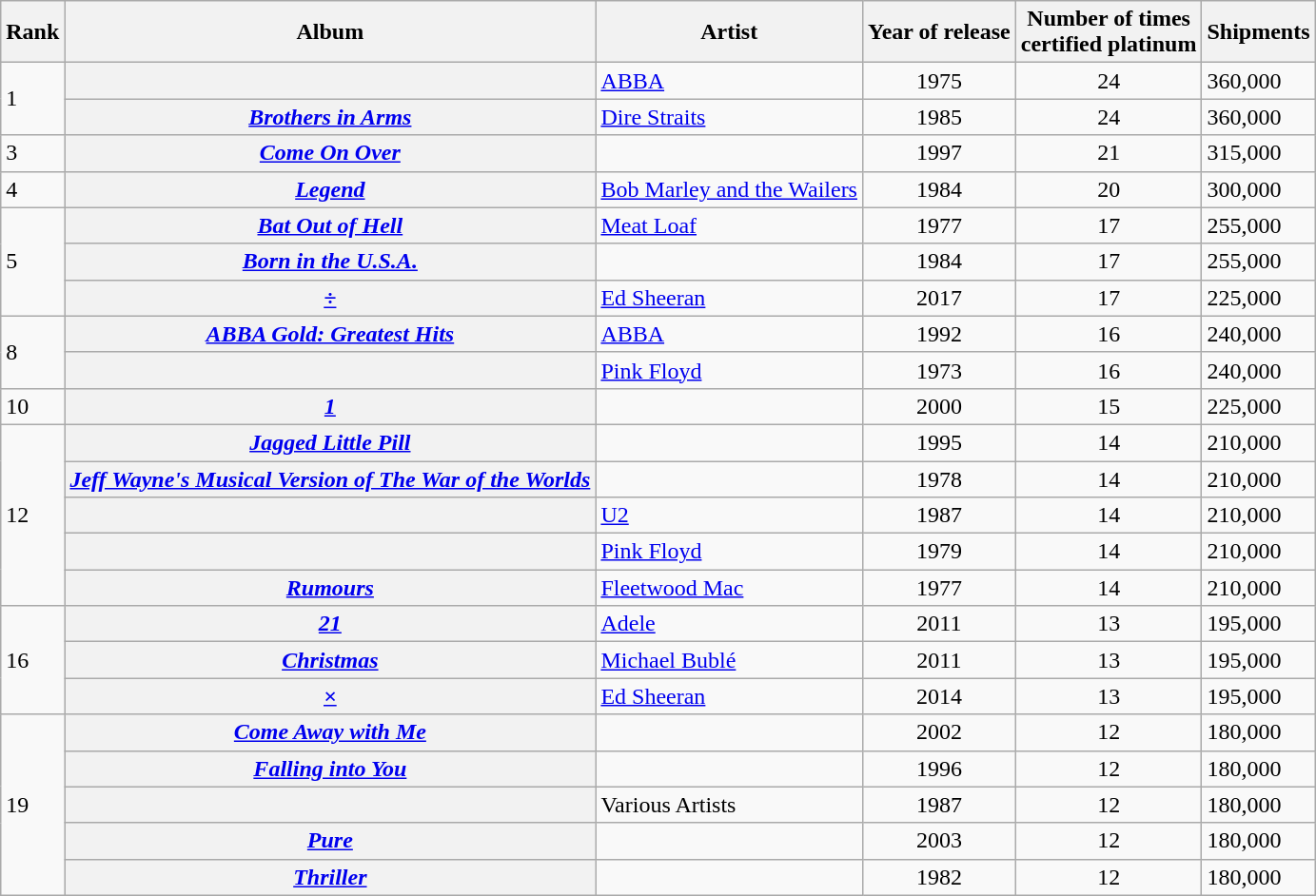<table class="wikitable plainrowheaders sortable">
<tr>
<th scope="col">Rank</th>
<th scope="col">Album</th>
<th scope="col">Artist</th>
<th scope="col">Year of release</th>
<th scope="col">Number of times<br>certified platinum</th>
<th scope="col">Shipments</th>
</tr>
<tr>
<td rowspan="2">1</td>
<th scope="row"><em></em></th>
<td><a href='#'>ABBA</a></td>
<td align="center">1975</td>
<td align="center">24</td>
<td>360,000</td>
</tr>
<tr>
<th scope="row"><em><a href='#'>Brothers in Arms</a></em></th>
<td><a href='#'>Dire Straits</a></td>
<td align="center">1985</td>
<td align="center">24</td>
<td>360,000</td>
</tr>
<tr>
<td>3</td>
<th scope="row"><em><a href='#'>Come On Over</a></em></th>
<td></td>
<td align="center">1997</td>
<td align="center">21</td>
<td>315,000</td>
</tr>
<tr>
<td>4</td>
<th scope="row"><em><a href='#'>Legend</a></em></th>
<td><a href='#'>Bob Marley and the Wailers</a></td>
<td align="center">1984</td>
<td align="center">20</td>
<td>300,000</td>
</tr>
<tr>
<td rowspan="3">5</td>
<th scope="row"><em><a href='#'>Bat Out of Hell</a></em></th>
<td><a href='#'>Meat Loaf</a></td>
<td align="center">1977</td>
<td align="center">17</td>
<td>255,000</td>
</tr>
<tr>
<th scope="row"><em><a href='#'>Born in the U.S.A.</a></em></th>
<td></td>
<td align="center">1984</td>
<td align="center">17</td>
<td>255,000</td>
</tr>
<tr>
<th scope="row"><em><a href='#'>÷</a></em></th>
<td><a href='#'>Ed Sheeran</a></td>
<td align="center">2017</td>
<td align="center">17</td>
<td>225,000</td>
</tr>
<tr>
<td rowspan="2">8</td>
<th scope="row"><em><a href='#'>ABBA Gold: Greatest Hits</a></em></th>
<td><a href='#'>ABBA</a></td>
<td align="center">1992</td>
<td align="center">16</td>
<td>240,000</td>
</tr>
<tr>
<th scope="row"><em></em></th>
<td><a href='#'>Pink Floyd</a></td>
<td align="center">1973</td>
<td align="center">16</td>
<td>240,000</td>
</tr>
<tr>
<td>10</td>
<th scope="row"><em><a href='#'>1</a></em></th>
<td></td>
<td align="center">2000</td>
<td align="center">15</td>
<td>225,000</td>
</tr>
<tr>
<td rowspan="5">12</td>
<th scope="row"><em><a href='#'>Jagged Little Pill</a></em></th>
<td></td>
<td align="center">1995</td>
<td align="center">14</td>
<td>210,000</td>
</tr>
<tr>
<th scope="row"><em><a href='#'>Jeff Wayne's Musical Version of The War of the Worlds</a></em></th>
<td></td>
<td align="center">1978</td>
<td align="center">14</td>
<td>210,000</td>
</tr>
<tr>
<th scope="row"><em></em></th>
<td><a href='#'>U2</a></td>
<td align="center">1987</td>
<td align="center">14</td>
<td>210,000</td>
</tr>
<tr>
<th scope="row"><em></em></th>
<td><a href='#'>Pink Floyd</a></td>
<td align="center">1979</td>
<td align="center">14</td>
<td>210,000</td>
</tr>
<tr>
<th scope="row"><em><a href='#'>Rumours</a></em></th>
<td><a href='#'>Fleetwood Mac</a></td>
<td align="center">1977</td>
<td align="center">14</td>
<td>210,000</td>
</tr>
<tr>
<td rowspan="3">16</td>
<th scope="row"><em><a href='#'>21</a></em></th>
<td><a href='#'>Adele</a></td>
<td align="center">2011</td>
<td align="center">13</td>
<td>195,000</td>
</tr>
<tr>
<th scope="row"><em><a href='#'>Christmas</a></em></th>
<td><a href='#'>Michael Bublé</a></td>
<td align="center">2011</td>
<td align="center">13</td>
<td>195,000</td>
</tr>
<tr>
<th scope="row"><em><a href='#'>×</a></em></th>
<td><a href='#'>Ed Sheeran</a></td>
<td align="center">2014</td>
<td align="center">13</td>
<td>195,000</td>
</tr>
<tr>
<td rowspan="5">19</td>
<th scope="row"><em><a href='#'>Come Away with Me</a></em></th>
<td></td>
<td align="center">2002</td>
<td align="center">12</td>
<td>180,000</td>
</tr>
<tr>
<th scope="row"><em><a href='#'>Falling into You</a></em></th>
<td></td>
<td align="center">1996</td>
<td align="center">12</td>
<td>180,000</td>
</tr>
<tr>
<th scope="row"><em></em></th>
<td>Various Artists</td>
<td align="center">1987</td>
<td align="center">12</td>
<td>180,000</td>
</tr>
<tr>
<th scope="row"><em><a href='#'>Pure</a></em></th>
<td></td>
<td align="center">2003</td>
<td align="center">12</td>
<td>180,000</td>
</tr>
<tr>
<th scope="row"><em><a href='#'>Thriller</a></em></th>
<td></td>
<td align="center">1982</td>
<td align="center">12</td>
<td>180,000</td>
</tr>
</table>
